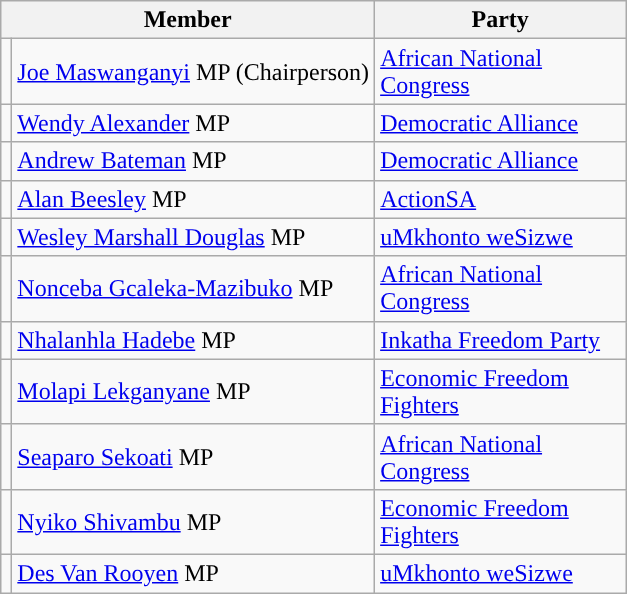<table class="wikitable">
<tr>
<th width="160px" colspan="2" valign="top">Member</th>
<th width="160px" valign="top">Party</th>
</tr>
<tr>
<td></td>
<td><a href='#'>Joe Maswanganyi</a> MP (Chairperson)</td>
<td><a href='#'>African National Congress</a></td>
</tr>
<tr>
<td></td>
<td><a href='#'>Wendy Alexander</a> MP</td>
<td><a href='#'>Democratic Alliance</a></td>
</tr>
<tr>
<td></td>
<td><a href='#'>Andrew Bateman</a> MP</td>
<td><a href='#'>Democratic Alliance</a></td>
</tr>
<tr>
<td></td>
<td><a href='#'>Alan Beesley</a> MP</td>
<td><a href='#'>ActionSA</a></td>
</tr>
<tr>
<td></td>
<td><a href='#'>Wesley Marshall Douglas</a> MP</td>
<td><a href='#'>uMkhonto weSizwe</a></td>
</tr>
<tr>
<td></td>
<td><a href='#'>Nonceba Gcaleka-Mazibuko</a> MP</td>
<td><a href='#'>African National Congress</a></td>
</tr>
<tr>
<td></td>
<td><a href='#'>Nhalanhla Hadebe</a> MP</td>
<td><a href='#'>Inkatha Freedom Party</a></td>
</tr>
<tr>
<td></td>
<td><a href='#'>Molapi Lekganyane</a> MP</td>
<td><a href='#'>Economic Freedom Fighters</a></td>
</tr>
<tr>
<td></td>
<td><a href='#'>Seaparo Sekoati</a> MP</td>
<td><a href='#'>African National Congress</a></td>
</tr>
<tr>
<td></td>
<td><a href='#'>Nyiko Shivambu</a> MP</td>
<td><a href='#'>Economic Freedom Fighters</a></td>
</tr>
<tr>
<td></td>
<td><a href='#'>Des Van Rooyen</a> MP</td>
<td><a href='#'>uMkhonto weSizwe</a></td>
</tr>
</table>
